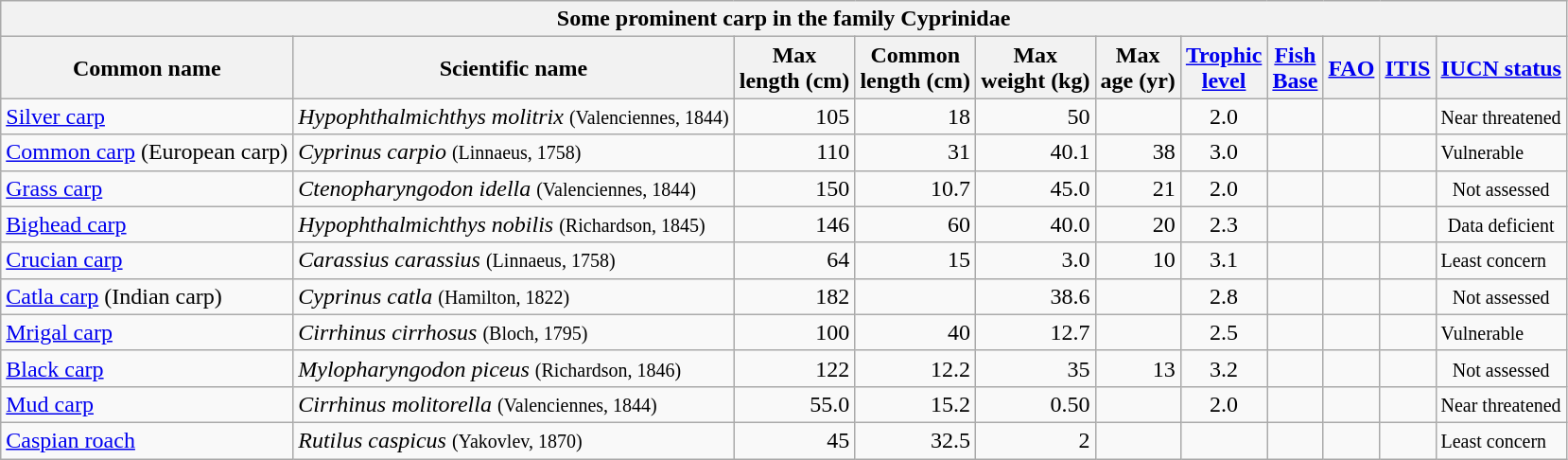<table class="wikitable collapsible">
<tr>
<th colspan="11">Some prominent carp in the family Cyprinidae</th>
</tr>
<tr>
<th>Common name</th>
<th>Scientific name</th>
<th>Max<br>length (cm)</th>
<th>Common<br>length (cm)</th>
<th>Max<br>weight (kg)</th>
<th>Max<br>age (yr)</th>
<th><a href='#'>Trophic<br>level</a></th>
<th><a href='#'>Fish<br>Base</a></th>
<th><a href='#'>FAO</a></th>
<th><a href='#'>ITIS</a></th>
<th><a href='#'>IUCN status</a></th>
</tr>
<tr>
<td><a href='#'>Silver carp</a></td>
<td><em>Hypophthalmichthys molitrix</em> <small>(Valenciennes, 1844)</small></td>
<td align="right">105</td>
<td align="right">18</td>
<td align="right">50</td>
<td align="right"></td>
<td align="center">2.0</td>
<td align="center"></td>
<td align="center"></td>
<td align="center"></td>
<td> <small>Near threatened</small></td>
</tr>
<tr>
<td><a href='#'>Common carp</a> (European carp)</td>
<td><em>Cyprinus carpio</em> <small>(Linnaeus, 1758)</small></td>
<td align="right">110</td>
<td align="right">31</td>
<td align="right">40.1</td>
<td align="right">38</td>
<td align="center">3.0</td>
<td align="center"></td>
<td align="center"></td>
<td align="center"></td>
<td> <small>Vulnerable</small></td>
</tr>
<tr>
<td><a href='#'>Grass carp</a></td>
<td><em>Ctenopharyngodon idella</em> <small>(Valenciennes, 1844)</small></td>
<td align="right">150</td>
<td align="right">10.7</td>
<td align="right">45.0</td>
<td align="right">21</td>
<td align="center">2.0</td>
<td align="center"></td>
<td align="center"></td>
<td align="center"></td>
<td align="center"><small>Not assessed</small></td>
</tr>
<tr>
<td><a href='#'>Bighead carp</a></td>
<td><em>Hypophthalmichthys nobilis</em> <small>(Richardson, 1845)</small></td>
<td align="right">146</td>
<td align="right">60</td>
<td align="right">40.0</td>
<td align="right">20</td>
<td align="center">2.3</td>
<td align="center"></td>
<td align="center"></td>
<td align="center"></td>
<td align="center"><small>Data deficient</small></td>
</tr>
<tr>
<td><a href='#'>Crucian carp</a></td>
<td><em>Carassius carassius</em> <small>(Linnaeus, 1758)</small></td>
<td align="right">64</td>
<td align="right">15</td>
<td align="right">3.0</td>
<td align="right">10</td>
<td align="center">3.1</td>
<td align="center"></td>
<td align="center"></td>
<td align="center"></td>
<td> <small>Least concern</small></td>
</tr>
<tr>
<td><a href='#'>Catla carp</a> (Indian carp)</td>
<td><em>Cyprinus catla</em> <small>(Hamilton, 1822)</small></td>
<td align="right">182</td>
<td align="right"></td>
<td align="right">38.6</td>
<td align="right"></td>
<td align="center">2.8</td>
<td align="center"></td>
<td align="center"></td>
<td align="center"></td>
<td align="center"><small>Not assessed</small></td>
</tr>
<tr>
<td><a href='#'>Mrigal carp</a></td>
<td><em>Cirrhinus cirrhosus</em> <small>(Bloch, 1795)</small></td>
<td align="right">100</td>
<td align="right">40</td>
<td align="right">12.7</td>
<td align="right"></td>
<td align="center">2.5</td>
<td align="center"></td>
<td align="center"></td>
<td align="center"></td>
<td> <small>Vulnerable</small></td>
</tr>
<tr>
<td><a href='#'>Black carp</a></td>
<td><em>Mylopharyngodon piceus</em> <small>(Richardson, 1846)</small></td>
<td align="right">122</td>
<td align="right">12.2</td>
<td align="right">35</td>
<td align="right">13</td>
<td align="center">3.2</td>
<td align="center"></td>
<td align="center"></td>
<td align="center"></td>
<td align="center"><small>Not assessed</small></td>
</tr>
<tr>
<td><a href='#'>Mud carp</a></td>
<td><em>Cirrhinus molitorella</em> <small>(Valenciennes, 1844)</small></td>
<td align="right">55.0</td>
<td align="right">15.2</td>
<td align="right">0.50</td>
<td align="right"></td>
<td align="center">2.0</td>
<td align="center"></td>
<td align="center"></td>
<td align="center"></td>
<td> <small>Near threatened</small></td>
</tr>
<tr>
<td><a href='#'>Caspian roach</a></td>
<td><em>Rutilus caspicus</em> <small>(Yakovlev, 1870)</small></td>
<td align="right">45</td>
<td align="right">32.5</td>
<td align="right">2</td>
<td align="right"></td>
<td align="center"></td>
<td align="center"></td>
<td align="center"></td>
<td align="center"></td>
<td> <small>Least concern</small></td>
</tr>
</table>
